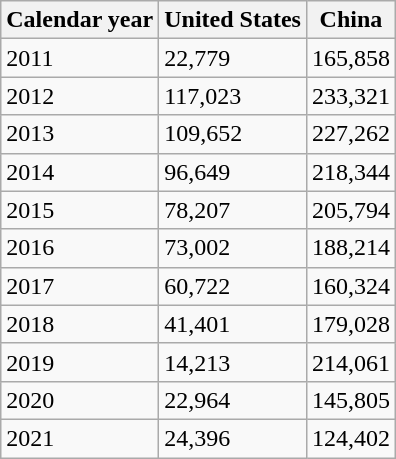<table class="wikitable">
<tr>
<th>Calendar year</th>
<th>United States</th>
<th>China</th>
</tr>
<tr>
<td>2011</td>
<td>22,779</td>
<td>165,858</td>
</tr>
<tr>
<td>2012</td>
<td>117,023</td>
<td>233,321</td>
</tr>
<tr>
<td>2013</td>
<td>109,652</td>
<td>227,262</td>
</tr>
<tr>
<td>2014</td>
<td>96,649</td>
<td>218,344</td>
</tr>
<tr>
<td>2015</td>
<td>78,207</td>
<td>205,794</td>
</tr>
<tr>
<td>2016</td>
<td>73,002</td>
<td>188,214</td>
</tr>
<tr>
<td>2017</td>
<td>60,722</td>
<td>160,324</td>
</tr>
<tr>
<td>2018</td>
<td>41,401</td>
<td>179,028</td>
</tr>
<tr>
<td>2019</td>
<td>14,213</td>
<td>214,061</td>
</tr>
<tr>
<td>2020</td>
<td>22,964</td>
<td>145,805</td>
</tr>
<tr>
<td>2021</td>
<td>24,396</td>
<td>124,402</td>
</tr>
</table>
